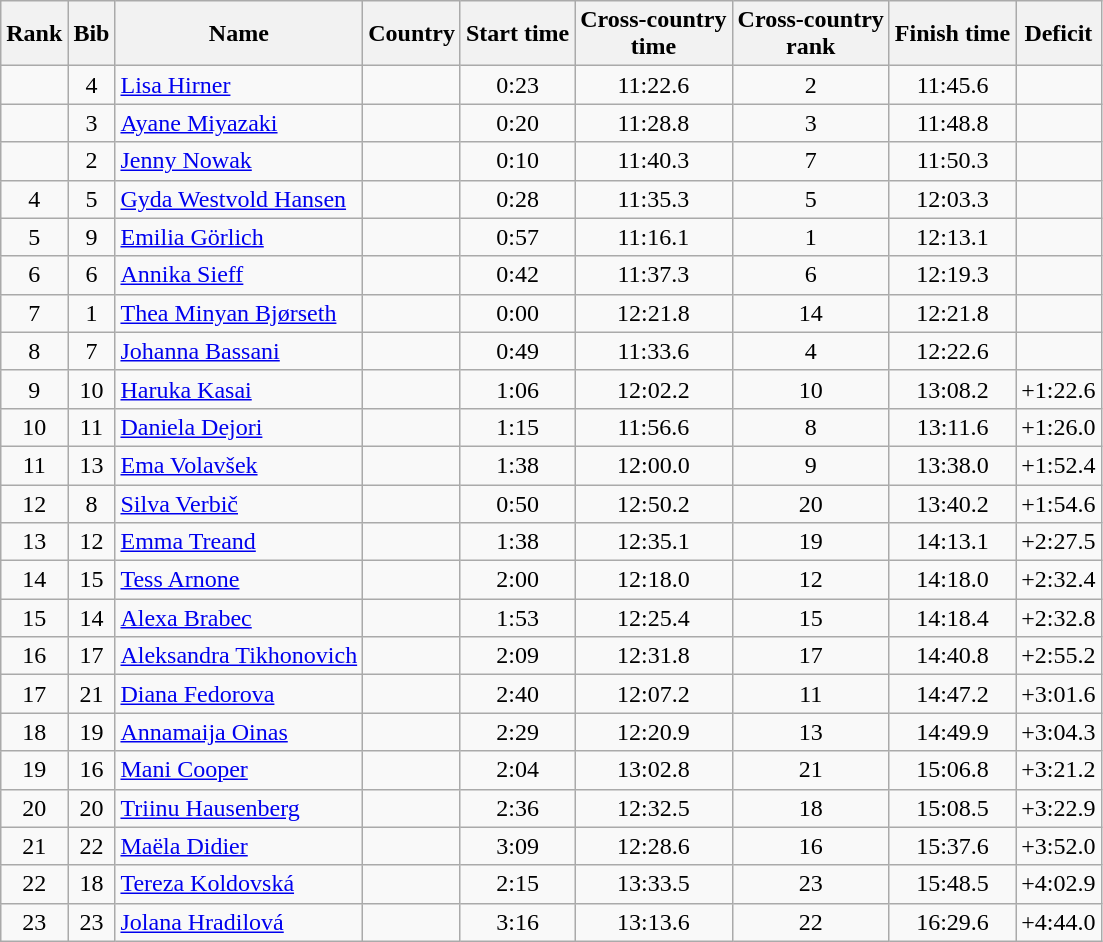<table class="wikitable sortable" style="text-align:center">
<tr>
<th>Rank</th>
<th>Bib</th>
<th>Name</th>
<th>Country</th>
<th>Start time</th>
<th>Cross-country<br>time</th>
<th>Cross-country <br>rank</th>
<th>Finish time</th>
<th>Deficit</th>
</tr>
<tr>
<td></td>
<td>4</td>
<td align=left><a href='#'>Lisa Hirner</a></td>
<td align=left></td>
<td>0:23</td>
<td>11:22.6</td>
<td>2</td>
<td>11:45.6</td>
<td></td>
</tr>
<tr>
<td></td>
<td>3</td>
<td align=left><a href='#'>Ayane Miyazaki</a></td>
<td align=left></td>
<td>0:20</td>
<td>11:28.8</td>
<td>3</td>
<td>11:48.8</td>
<td></td>
</tr>
<tr>
<td></td>
<td>2</td>
<td align=left><a href='#'>Jenny Nowak</a></td>
<td align=left></td>
<td>0:10</td>
<td>11:40.3</td>
<td>7</td>
<td>11:50.3</td>
<td></td>
</tr>
<tr>
<td>4</td>
<td>5</td>
<td align=left><a href='#'>Gyda Westvold Hansen</a></td>
<td align=left></td>
<td>0:28</td>
<td>11:35.3</td>
<td>5</td>
<td>12:03.3</td>
<td></td>
</tr>
<tr>
<td>5</td>
<td>9</td>
<td align=left><a href='#'>Emilia Görlich</a></td>
<td align=left></td>
<td>0:57</td>
<td>11:16.1</td>
<td>1</td>
<td>12:13.1</td>
<td></td>
</tr>
<tr>
<td>6</td>
<td>6</td>
<td align=left><a href='#'>Annika Sieff</a></td>
<td align=left></td>
<td>0:42</td>
<td>11:37.3</td>
<td>6</td>
<td>12:19.3</td>
<td></td>
</tr>
<tr>
<td>7</td>
<td>1</td>
<td align=left><a href='#'>Thea Minyan Bjørseth</a></td>
<td align=left></td>
<td>0:00</td>
<td>12:21.8</td>
<td>14</td>
<td>12:21.8</td>
<td></td>
</tr>
<tr>
<td>8</td>
<td>7</td>
<td align=left><a href='#'>Johanna Bassani</a></td>
<td align=left></td>
<td>0:49</td>
<td>11:33.6</td>
<td>4</td>
<td>12:22.6</td>
<td></td>
</tr>
<tr>
<td>9</td>
<td>10</td>
<td align=left><a href='#'>Haruka Kasai</a></td>
<td align=left></td>
<td>1:06</td>
<td>12:02.2</td>
<td>10</td>
<td>13:08.2</td>
<td>+1:22.6</td>
</tr>
<tr>
<td>10</td>
<td>11</td>
<td align=left><a href='#'>Daniela Dejori</a></td>
<td align=left></td>
<td>1:15</td>
<td>11:56.6</td>
<td>8</td>
<td>13:11.6</td>
<td>+1:26.0</td>
</tr>
<tr>
<td>11</td>
<td>13</td>
<td align=left><a href='#'>Ema Volavšek</a></td>
<td align=left></td>
<td>1:38</td>
<td>12:00.0</td>
<td>9</td>
<td>13:38.0</td>
<td>+1:52.4</td>
</tr>
<tr>
<td>12</td>
<td>8</td>
<td align=left><a href='#'>Silva Verbič</a></td>
<td align=left></td>
<td>0:50</td>
<td>12:50.2</td>
<td>20</td>
<td>13:40.2</td>
<td>+1:54.6</td>
</tr>
<tr>
<td>13</td>
<td>12</td>
<td align=left><a href='#'>Emma Treand</a></td>
<td align=left></td>
<td>1:38</td>
<td>12:35.1</td>
<td>19</td>
<td>14:13.1</td>
<td>+2:27.5</td>
</tr>
<tr>
<td>14</td>
<td>15</td>
<td align=left><a href='#'>Tess Arnone</a></td>
<td align=left></td>
<td>2:00</td>
<td>12:18.0</td>
<td>12</td>
<td>14:18.0</td>
<td>+2:32.4</td>
</tr>
<tr>
<td>15</td>
<td>14</td>
<td align=left><a href='#'>Alexa Brabec</a></td>
<td align=left></td>
<td>1:53</td>
<td>12:25.4</td>
<td>15</td>
<td>14:18.4</td>
<td>+2:32.8</td>
</tr>
<tr>
<td>16</td>
<td>17</td>
<td align=left><a href='#'>Aleksandra Tikhonovich</a></td>
<td align=left></td>
<td>2:09</td>
<td>12:31.8</td>
<td>17</td>
<td>14:40.8</td>
<td>+2:55.2</td>
</tr>
<tr>
<td>17</td>
<td>21</td>
<td align=left><a href='#'>Diana Fedorova</a></td>
<td align=left></td>
<td>2:40</td>
<td>12:07.2</td>
<td>11</td>
<td>14:47.2</td>
<td>+3:01.6</td>
</tr>
<tr>
<td>18</td>
<td>19</td>
<td align=left><a href='#'>Annamaija Oinas</a></td>
<td align=left></td>
<td>2:29</td>
<td>12:20.9</td>
<td>13</td>
<td>14:49.9</td>
<td>+3:04.3</td>
</tr>
<tr>
<td>19</td>
<td>16</td>
<td align=left><a href='#'>Mani Cooper</a></td>
<td align=left></td>
<td>2:04</td>
<td>13:02.8</td>
<td>21</td>
<td>15:06.8</td>
<td>+3:21.2</td>
</tr>
<tr>
<td>20</td>
<td>20</td>
<td align=left><a href='#'>Triinu Hausenberg</a></td>
<td align=left></td>
<td>2:36</td>
<td>12:32.5</td>
<td>18</td>
<td>15:08.5</td>
<td>+3:22.9</td>
</tr>
<tr>
<td>21</td>
<td>22</td>
<td align=left><a href='#'>Maëla Didier</a></td>
<td align=left></td>
<td>3:09</td>
<td>12:28.6</td>
<td>16</td>
<td>15:37.6</td>
<td>+3:52.0</td>
</tr>
<tr>
<td>22</td>
<td>18</td>
<td align=left><a href='#'>Tereza Koldovská</a></td>
<td align=left></td>
<td>2:15</td>
<td>13:33.5</td>
<td>23</td>
<td>15:48.5</td>
<td>+4:02.9</td>
</tr>
<tr>
<td>23</td>
<td>23</td>
<td align=left><a href='#'>Jolana Hradilová</a></td>
<td align=left></td>
<td>3:16</td>
<td>13:13.6</td>
<td>22</td>
<td>16:29.6</td>
<td>+4:44.0</td>
</tr>
</table>
